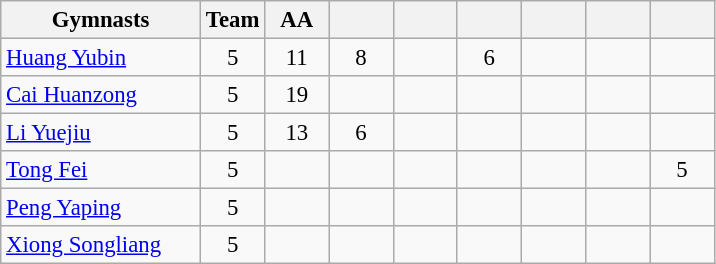<table class="wikitable sortable collapsible autocollapse plainrowheaders" style="text-align:center; font-size:95%;">
<tr>
<th width=28% class=unsortable>Gymnasts</th>
<th width=9% class=unsortable>Team</th>
<th width=9% class=unsortable>AA</th>
<th width=9% class=unsortable></th>
<th width=9% class=unsortable></th>
<th width=9% class=unsortable></th>
<th width=9% class=unsortable></th>
<th width=9% class=unsortable></th>
<th width=9% class=unsortable></th>
</tr>
<tr>
<td align=left><a href='#'>Huang Yubin</a></td>
<td>5</td>
<td>11</td>
<td>8</td>
<td></td>
<td>6</td>
<td></td>
<td></td>
<td></td>
</tr>
<tr>
<td align=left><a href='#'>Cai Huanzong</a></td>
<td>5</td>
<td>19</td>
<td></td>
<td></td>
<td></td>
<td></td>
<td></td>
<td></td>
</tr>
<tr>
<td align=left><a href='#'>Li Yuejiu</a></td>
<td>5</td>
<td>13</td>
<td>6</td>
<td></td>
<td></td>
<td></td>
<td></td>
<td></td>
</tr>
<tr>
<td align=left><a href='#'>Tong Fei</a></td>
<td>5</td>
<td></td>
<td></td>
<td></td>
<td></td>
<td></td>
<td></td>
<td>5</td>
</tr>
<tr>
<td align=left><a href='#'>Peng Yaping</a></td>
<td>5</td>
<td></td>
<td></td>
<td></td>
<td></td>
<td></td>
<td></td>
<td></td>
</tr>
<tr>
<td align=left><a href='#'>Xiong Songliang</a></td>
<td>5</td>
<td></td>
<td></td>
<td></td>
<td></td>
<td></td>
<td></td>
<td></td>
</tr>
</table>
